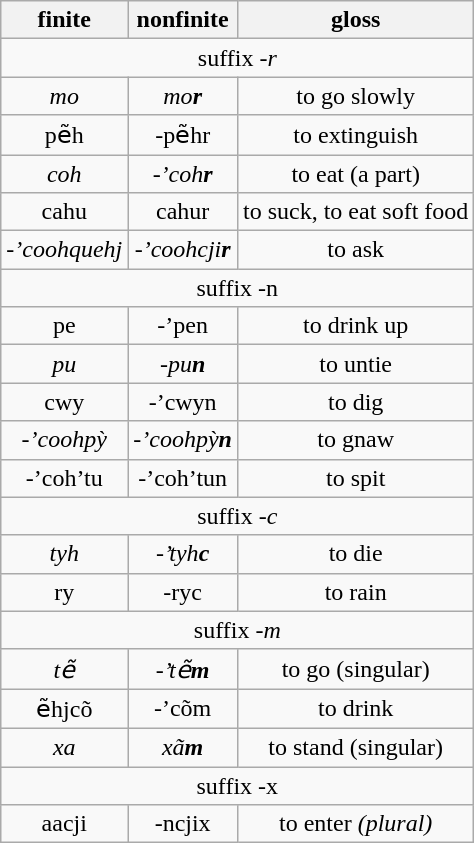<table class="wikitable" style="text-align: center;">
<tr>
<th>finite</th>
<th>nonfinite</th>
<th>gloss</th>
</tr>
<tr>
<td colspan="3">suffix <em>-r</em></td>
</tr>
<tr>
<td><em>mo</em></td>
<td><em>mo<strong>r<strong><em></td>
<td>to go slowly</td>
</tr>
<tr>
<td></em>pẽh<em></td>
<td></em>-pẽh</strong>r</em></strong></td>
<td>to extinguish</td>
</tr>
<tr>
<td><em>coh</em></td>
<td><em>-’coh<strong>r<strong><em></td>
<td>to eat </em>(a part)<em></td>
</tr>
<tr>
<td></em>cahu<em></td>
<td></em>cahu</strong>r</em></strong></td>
<td>to suck, to eat soft food</td>
</tr>
<tr>
<td><em>-’coohquehj</em></td>
<td><em>-’coohcji<strong>r<strong><em></td>
<td>to ask</td>
</tr>
<tr>
<td colspan="3">suffix </em>-n<em></td>
</tr>
<tr>
<td></em>pe<em></td>
<td></em>-’pe</strong>n</em></strong></td>
<td>to drink up</td>
</tr>
<tr>
<td><em>pu</em></td>
<td><em>-pu<strong>n<strong><em></td>
<td>to untie</td>
</tr>
<tr>
<td></em>cwy<em></td>
<td></em>-’cwy</strong>n</em></strong></td>
<td>to dig</td>
</tr>
<tr>
<td><em>-’coohpỳ</em></td>
<td><em>-’coohpỳ<strong>n<strong><em></td>
<td>to gnaw</td>
</tr>
<tr>
<td></em>-’coh’tu<em></td>
<td></em>-’coh’tu</strong>n</em></strong></td>
<td>to spit</td>
</tr>
<tr>
<td colspan="3">suffix <em>-c</em></td>
</tr>
<tr>
<td><em>tyh</em></td>
<td><em>-’tyh<strong>c<strong><em></td>
<td>to die</td>
</tr>
<tr>
<td></em>ry<em></td>
<td></em>-ry</strong>c</em></strong></td>
<td>to rain</td>
</tr>
<tr>
<td colspan="3">suffix <em>-m</em></td>
</tr>
<tr>
<td><em>tẽ</em></td>
<td><em>-’tẽ<strong>m<strong><em></td>
<td>to go </em>(singular)<em></td>
</tr>
<tr>
<td></em>ẽhjcõ<em></td>
<td></em>-’cõ</strong>m</em></strong></td>
<td>to drink</td>
</tr>
<tr>
<td><em>xa</em></td>
<td><em>xã<strong>m<strong><em></td>
<td>to stand </em>(singular)<em></td>
</tr>
<tr>
<td colspan="3">suffix </em>-x<em></td>
</tr>
<tr>
<td></em>aacji<em></td>
<td></em>-ncji</strong>x</em></strong></td>
<td>to enter <em>(plural)</em></td>
</tr>
</table>
